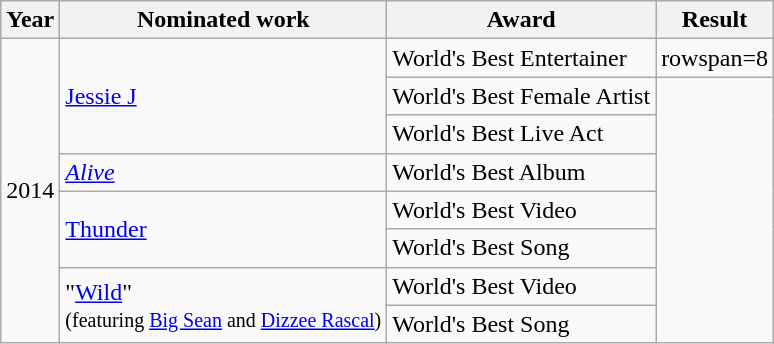<table class="wikitable">
<tr>
<th>Year</th>
<th>Nominated work</th>
<th>Award</th>
<th>Result</th>
</tr>
<tr>
<td rowspan="8">2014</td>
<td rowspan="3"><a href='#'>Jessie J</a></td>
<td>World's Best Entertainer</td>
<td>rowspan=8 </td>
</tr>
<tr>
<td>World's Best Female Artist</td>
</tr>
<tr>
<td>World's Best Live Act</td>
</tr>
<tr>
<td><em><a href='#'>Alive</a></em></td>
<td>World's Best Album</td>
</tr>
<tr>
<td rowspan="2"><a href='#'>Thunder</a></td>
<td>World's Best Video</td>
</tr>
<tr>
<td>World's Best Song</td>
</tr>
<tr>
<td rowspan="2">"<a href='#'>Wild</a>"<br><small>(featuring <a href='#'>Big Sean</a> and <a href='#'>Dizzee Rascal</a>)</small></td>
<td>World's Best Video</td>
</tr>
<tr>
<td>World's Best Song</td>
</tr>
</table>
